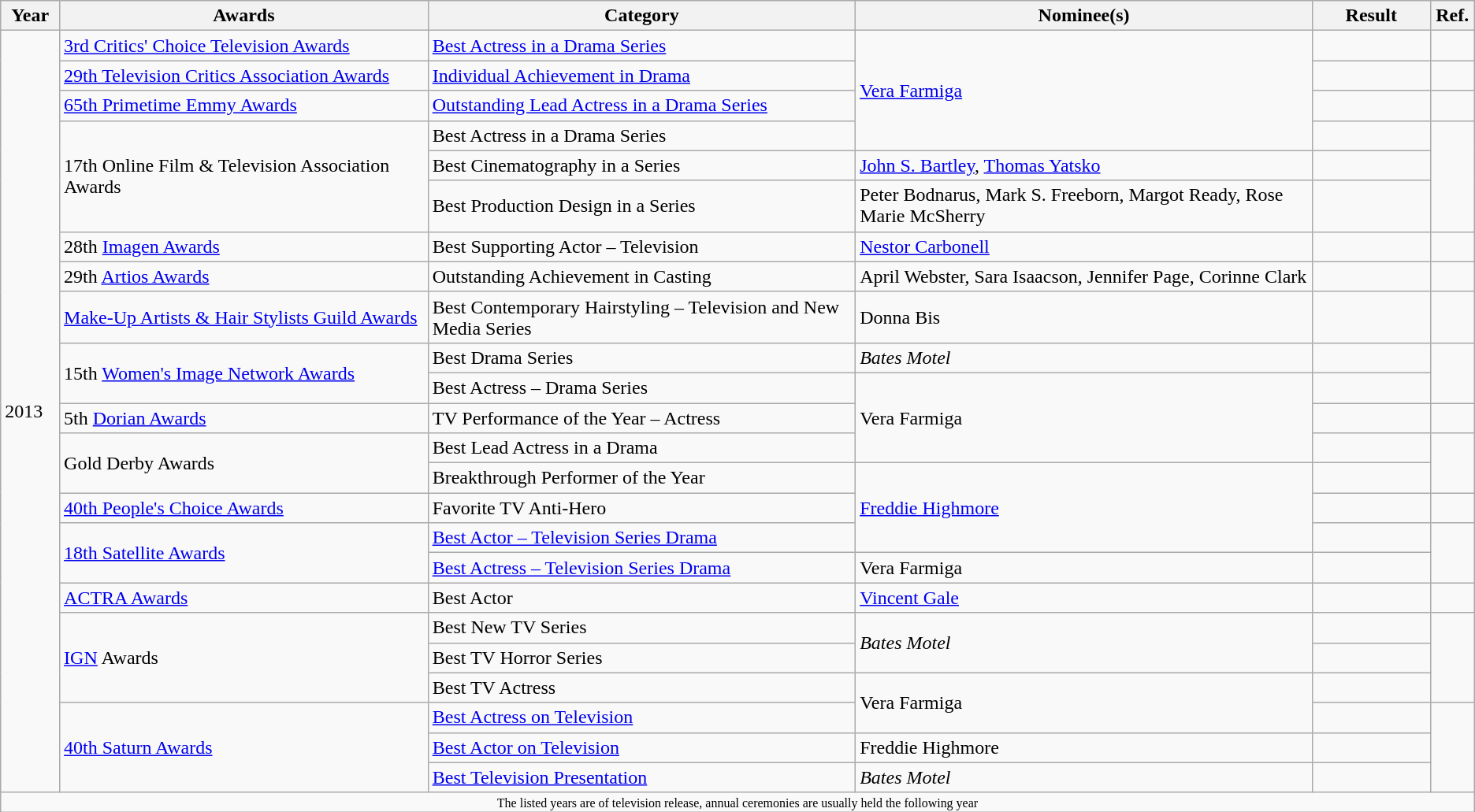<table class="wikitable">
<tr>
<th width=4%>Year</th>
<th width=25%>Awards</th>
<th width=29%>Category</th>
<th width=31%>Nominee(s)</th>
<th width=8%>Result</th>
<th width=3% class=unsortable>Ref.</th>
</tr>
<tr>
<td rowspan=24>2013</td>
<td><a href='#'>3rd Critics' Choice Television Awards</a></td>
<td><a href='#'>Best Actress in a Drama Series</a></td>
<td rowspan=4><a href='#'>Vera Farmiga</a></td>
<td></td>
<td></td>
</tr>
<tr>
<td><a href='#'>29th Television Critics Association Awards</a></td>
<td><a href='#'>Individual Achievement in Drama</a></td>
<td></td>
<td></td>
</tr>
<tr>
<td><a href='#'>65th Primetime Emmy Awards</a></td>
<td><a href='#'>Outstanding Lead Actress in a Drama Series</a></td>
<td></td>
<td></td>
</tr>
<tr>
<td rowspan=3>17th Online Film & Television Association Awards</td>
<td>Best Actress in a Drama Series</td>
<td></td>
<td rowspan=3></td>
</tr>
<tr>
<td>Best Cinematography in a Series</td>
<td><a href='#'>John S. Bartley</a>, <a href='#'>Thomas Yatsko</a></td>
<td></td>
</tr>
<tr>
<td>Best Production Design in a Series</td>
<td>Peter Bodnarus, Mark S. Freeborn, Margot Ready, Rose Marie McSherry</td>
<td></td>
</tr>
<tr>
<td>28th <a href='#'>Imagen Awards</a></td>
<td>Best Supporting Actor – Television</td>
<td><a href='#'>Nestor Carbonell</a></td>
<td></td>
<td></td>
</tr>
<tr>
<td>29th <a href='#'>Artios Awards</a></td>
<td>Outstanding Achievement in Casting</td>
<td>April Webster, Sara Isaacson, Jennifer Page, Corinne Clark</td>
<td></td>
<td></td>
</tr>
<tr>
<td><a href='#'>Make-Up Artists & Hair Stylists Guild Awards</a></td>
<td>Best Contemporary Hairstyling – Television and New Media Series</td>
<td>Donna Bis</td>
<td></td>
<td></td>
</tr>
<tr>
<td rowspan=2>15th <a href='#'>Women's Image Network Awards</a></td>
<td>Best Drama Series</td>
<td><em>Bates Motel</em></td>
<td></td>
<td rowspan=2></td>
</tr>
<tr>
<td>Best Actress – Drama Series</td>
<td rowspan=3>Vera Farmiga</td>
<td></td>
</tr>
<tr>
<td>5th <a href='#'>Dorian Awards</a></td>
<td>TV Performance of the Year – Actress</td>
<td></td>
<td></td>
</tr>
<tr>
<td rowspan=2>Gold Derby Awards</td>
<td>Best Lead Actress in a Drama</td>
<td></td>
<td rowspan=2></td>
</tr>
<tr>
<td>Breakthrough Performer of the Year</td>
<td rowspan=3><a href='#'>Freddie Highmore</a></td>
<td></td>
</tr>
<tr>
<td><a href='#'>40th People's Choice Awards</a></td>
<td Television>Favorite TV Anti-Hero</td>
<td></td>
<td></td>
</tr>
<tr>
<td rowspan=2><a href='#'>18th Satellite Awards</a></td>
<td><a href='#'>Best Actor – Television Series Drama</a></td>
<td></td>
<td rowspan=2></td>
</tr>
<tr>
<td><a href='#'>Best Actress – Television Series Drama</a></td>
<td>Vera Farmiga</td>
<td></td>
</tr>
<tr>
<td><a href='#'>ACTRA Awards</a></td>
<td>Best Actor</td>
<td><a href='#'>Vincent Gale</a></td>
<td></td>
<td></td>
</tr>
<tr>
<td rowspan=3><a href='#'>IGN</a> Awards</td>
<td>Best New TV Series</td>
<td rowspan=2><em>Bates Motel</em></td>
<td></td>
<td rowspan=3></td>
</tr>
<tr>
<td>Best TV Horror Series</td>
<td></td>
</tr>
<tr>
<td>Best TV Actress</td>
<td rowspan=2>Vera Farmiga</td>
<td></td>
</tr>
<tr>
<td rowspan=3><a href='#'>40th Saturn Awards</a></td>
<td><a href='#'>Best Actress on Television</a></td>
<td></td>
<td rowspan=3></td>
</tr>
<tr>
<td><a href='#'>Best Actor on Television</a></td>
<td>Freddie Highmore</td>
<td></td>
</tr>
<tr>
<td><a href='#'>Best Television Presentation</a></td>
<td><em>Bates Motel</em></td>
<td></td>
</tr>
<tr>
<td width=100% colspan=6 style=font-size:8pt align=center>The listed years are of television release, annual ceremonies are usually held the following year</td>
</tr>
</table>
